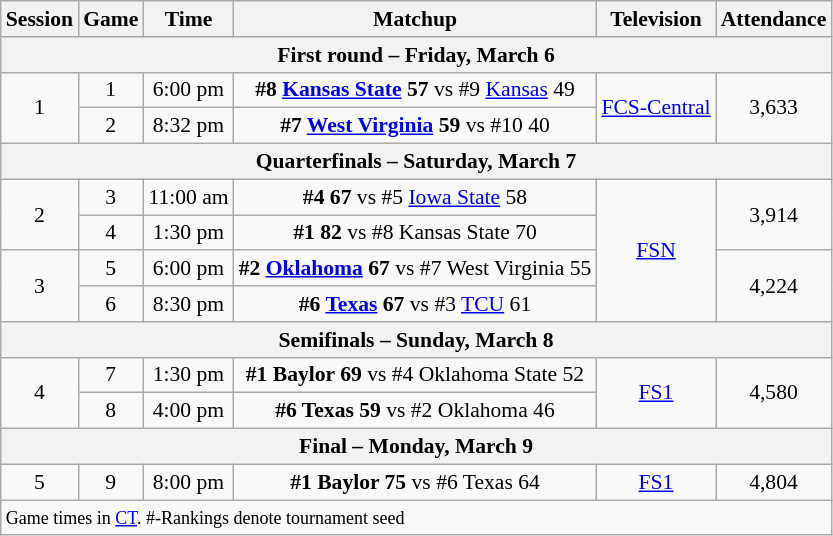<table class="wikitable" style="white-space:nowrap; font-size:90%;text-align:center">
<tr>
<th>Session</th>
<th>Game</th>
<th>Time</th>
<th>Matchup</th>
<th>Television</th>
<th>Attendance</th>
</tr>
<tr>
<th colspan=6>First round – Friday, March 6</th>
</tr>
<tr>
<td rowspan=2>1</td>
<td>1</td>
<td>6:00 pm</td>
<td><strong>#8 <a href='#'>Kansas State</a> 57</strong> vs #9 <a href='#'>Kansas</a> 49</td>
<td rowspan=2><a href='#'>FCS-Central</a></td>
<td rowspan=2>3,633</td>
</tr>
<tr>
<td>2</td>
<td>8:32 pm</td>
<td><strong>#7 <a href='#'>West Virginia</a> 59</strong> vs #10  40</td>
</tr>
<tr>
<th colspan=6>Quarterfinals – Saturday, March 7</th>
</tr>
<tr>
<td rowspan=2>2</td>
<td>3</td>
<td>11:00 am</td>
<td><strong>#4  67</strong> vs #5 <a href='#'>Iowa State</a> 58</td>
<td rowspan=4><a href='#'>FSN</a></td>
<td rowspan=2>3,914</td>
</tr>
<tr>
<td>4</td>
<td>1:30 pm</td>
<td><strong>#1  82</strong> vs #8 Kansas State 70</td>
</tr>
<tr>
<td rowspan=2>3</td>
<td>5</td>
<td>6:00 pm</td>
<td><strong>#2 <a href='#'>Oklahoma</a> 67</strong> vs #7 West Virginia 55</td>
<td rowspan=2>4,224</td>
</tr>
<tr>
<td>6</td>
<td>8:30 pm</td>
<td><strong>#6 <a href='#'>Texas</a> 67</strong> vs #3 <a href='#'>TCU</a> 61</td>
</tr>
<tr>
<th colspan=6>Semifinals – Sunday, March 8</th>
</tr>
<tr>
<td rowspan=2>4</td>
<td>7</td>
<td>1:30 pm</td>
<td><strong>#1 Baylor 69</strong> vs #4 Oklahoma State 52</td>
<td rowspan=2><a href='#'>FS1</a></td>
<td rowspan=2>4,580</td>
</tr>
<tr>
<td>8</td>
<td>4:00 pm</td>
<td><strong>#6 Texas 59</strong> vs #2 Oklahoma 46</td>
</tr>
<tr>
<th colspan=6>Final – Monday, March 9</th>
</tr>
<tr>
<td>5</td>
<td>9</td>
<td>8:00 pm</td>
<td><strong>#1 Baylor 75</strong> vs #6 Texas 64</td>
<td><a href='#'>FS1</a></td>
<td>4,804</td>
</tr>
<tr align=left>
<td colspan=6><small>Game times in <a href='#'>CT</a>. #-Rankings denote tournament seed</small></td>
</tr>
</table>
